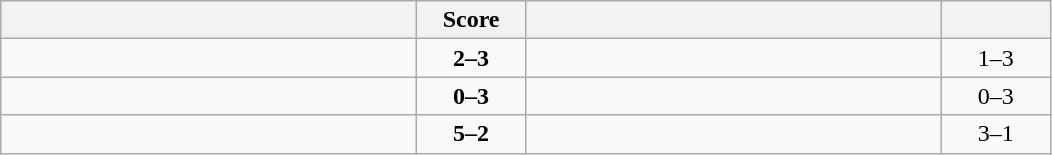<table class="wikitable" style="text-align: center; ">
<tr>
<th align="right" width="270"></th>
<th width="65">Score</th>
<th align="left" width="270"></th>
<th width="65"></th>
</tr>
<tr>
<td align="left"></td>
<td><strong>2–3</strong></td>
<td align="left"><strong></strong></td>
<td>1–3 <strong></strong></td>
</tr>
<tr>
<td align="left"></td>
<td><strong>0–3</strong></td>
<td align="left"><strong></strong></td>
<td>0–3 <strong></strong></td>
</tr>
<tr>
<td align="left"><strong></strong></td>
<td><strong>5–2</strong></td>
<td align="left"></td>
<td>3–1 <strong></strong></td>
</tr>
</table>
